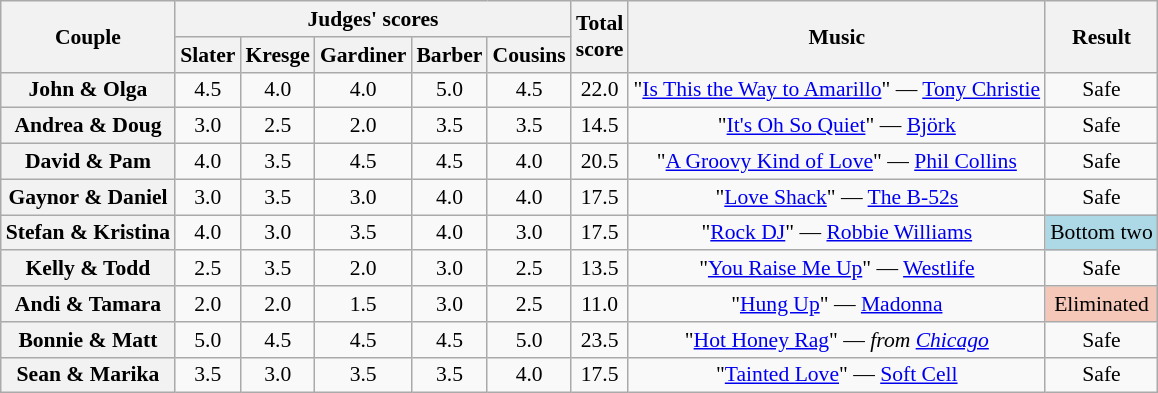<table class="wikitable sortable" style="text-align:center; font-size:90%">
<tr>
<th scope="col" rowspan=2>Couple</th>
<th scope="col" colspan=5 class="unsortable">Judges' scores</th>
<th scope="col" rowspan=2>Total<br>score</th>
<th scope="col" rowspan=2 class="unsortable">Music</th>
<th scope="col" rowspan=2 class="unsortable">Result</th>
</tr>
<tr>
<th class="unsortable">Slater</th>
<th class="unsortable">Kresge</th>
<th class="unsortable">Gardiner</th>
<th class="unsortable">Barber</th>
<th class="unsortable">Cousins</th>
</tr>
<tr>
<th scope="row">John & Olga</th>
<td>4.5</td>
<td>4.0</td>
<td>4.0</td>
<td>5.0</td>
<td>4.5</td>
<td>22.0</td>
<td>"<a href='#'>Is This the Way to Amarillo</a>" — <a href='#'>Tony Christie</a></td>
<td>Safe</td>
</tr>
<tr>
<th scope="row">Andrea & Doug</th>
<td>3.0</td>
<td>2.5</td>
<td>2.0</td>
<td>3.5</td>
<td>3.5</td>
<td>14.5</td>
<td>"<a href='#'>It's Oh So Quiet</a>" — <a href='#'>Björk</a></td>
<td>Safe</td>
</tr>
<tr>
<th scope="row">David & Pam</th>
<td>4.0</td>
<td>3.5</td>
<td>4.5</td>
<td>4.5</td>
<td>4.0</td>
<td>20.5</td>
<td>"<a href='#'>A Groovy Kind of Love</a>" — <a href='#'>Phil Collins</a></td>
<td>Safe</td>
</tr>
<tr>
<th scope="row">Gaynor & Daniel</th>
<td>3.0</td>
<td>3.5</td>
<td>3.0</td>
<td>4.0</td>
<td>4.0</td>
<td>17.5</td>
<td>"<a href='#'>Love Shack</a>" — <a href='#'>The B-52s</a></td>
<td>Safe</td>
</tr>
<tr>
<th scope="row">Stefan & Kristina</th>
<td>4.0</td>
<td>3.0</td>
<td>3.5</td>
<td>4.0</td>
<td>3.0</td>
<td>17.5</td>
<td>"<a href='#'>Rock DJ</a>" — <a href='#'>Robbie Williams</a></td>
<td bgcolor=lightblue>Bottom two</td>
</tr>
<tr>
<th scope="row">Kelly & Todd</th>
<td>2.5</td>
<td>3.5</td>
<td>2.0</td>
<td>3.0</td>
<td>2.5</td>
<td>13.5</td>
<td>"<a href='#'>You Raise Me Up</a>" — <a href='#'>Westlife</a></td>
<td>Safe</td>
</tr>
<tr>
<th scope="row">Andi & Tamara</th>
<td>2.0</td>
<td>2.0</td>
<td>1.5</td>
<td>3.0</td>
<td>2.5</td>
<td>11.0</td>
<td>"<a href='#'>Hung Up</a>" — <a href='#'>Madonna</a></td>
<td bgcolor="f4c7b8">Eliminated</td>
</tr>
<tr>
<th scope="row">Bonnie & Matt</th>
<td>5.0</td>
<td>4.5</td>
<td>4.5</td>
<td>4.5</td>
<td>5.0</td>
<td>23.5</td>
<td>"<a href='#'>Hot Honey Rag</a>" — <em>from <a href='#'>Chicago</a></em></td>
<td>Safe</td>
</tr>
<tr>
<th scope="row">Sean & Marika</th>
<td>3.5</td>
<td>3.0</td>
<td>3.5</td>
<td>3.5</td>
<td>4.0</td>
<td>17.5</td>
<td>"<a href='#'>Tainted Love</a>" — <a href='#'>Soft Cell</a></td>
<td>Safe</td>
</tr>
</table>
